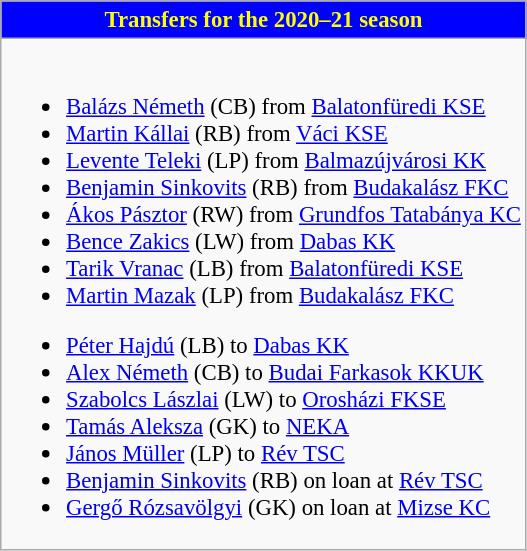<table class="wikitable collapsible collapsed" style="font-size:95%">
<tr>
<th style="color:yellow; background:blue"> <strong>Transfers for the 2020–21 season</strong></th>
</tr>
<tr>
<td><br>
<ul><li> <a href='#'>Balázs Németh</a> (CB) from  <a href='#'>Balatonfüredi KSE</a></li><li> <a href='#'>Martin Kállai</a> (RB) from  <a href='#'>Váci KSE</a></li><li> <a href='#'>Levente Teleki</a> (LP) from  <a href='#'>Balmazújvárosi KK</a></li><li> <a href='#'>Benjamin Sinkovits</a> (RB) from  <a href='#'>Budakalász FKC</a></li><li> <a href='#'>Ákos Pásztor</a> (RW) from  <a href='#'>Grundfos Tatabánya KC</a></li><li> <a href='#'>Bence Zakics</a> (LW) from  <a href='#'>Dabas KK</a></li><li> <a href='#'>Tarik Vranac</a> (LB) from  <a href='#'>Balatonfüredi KSE</a></li><li> <a href='#'>Martin Mazak</a> (LP) from  <a href='#'>Budakalász FKC</a></li></ul><ul><li> <a href='#'>Péter Hajdú</a> (LB) to  <a href='#'>Dabas KK</a></li><li> <a href='#'>Alex Németh</a> (CB) to  <a href='#'>Budai Farkasok KKUK</a></li><li> <a href='#'>Szabolcs Lászlai</a> (LW) to  <a href='#'>Orosházi FKSE</a></li><li> <a href='#'>Tamás Aleksza</a> (GK) to  <a href='#'>NEKA</a></li><li> <a href='#'>János Müller</a> (LP) to  <a href='#'>Rév TSC</a></li><li> <a href='#'>Benjamin Sinkovits</a> (RB) on loan at  <a href='#'>Rév TSC</a></li><li> <a href='#'>Gergő Rózsavölgyi</a> (GK) on loan at  <a href='#'>Mizse KC</a></li></ul></td>
</tr>
</table>
